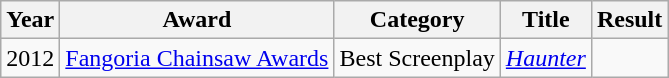<table class="wikitable sortable">
<tr>
<th>Year</th>
<th>Award</th>
<th>Category</th>
<th>Title</th>
<th>Result</th>
</tr>
<tr>
<td rowspan="2">2012</td>
<td><a href='#'>Fangoria Chainsaw Awards</a></td>
<td>Best Screenplay</td>
<td rowspan=2><em><a href='#'>Haunter</a></em></td>
<td></td>
</tr>
</table>
